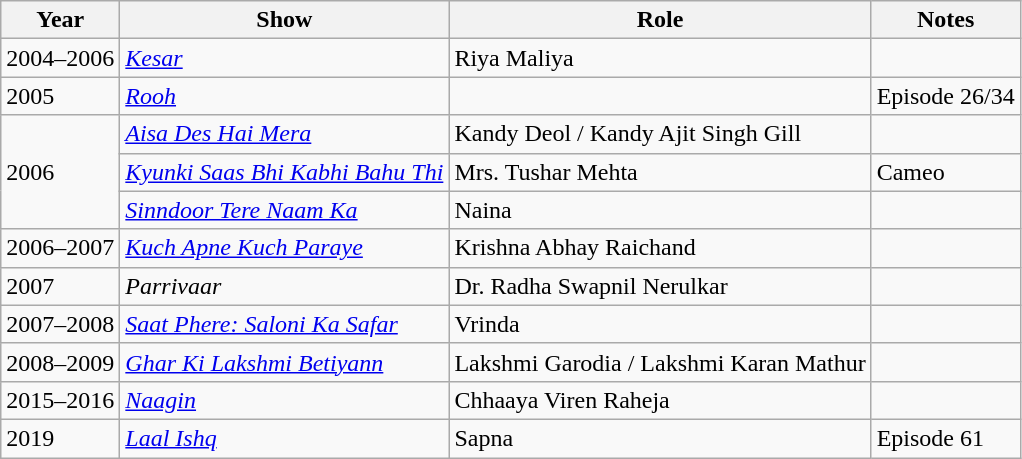<table class="wikitable sortable">
<tr>
<th>Year</th>
<th>Show</th>
<th>Role</th>
<th>Notes</th>
</tr>
<tr>
<td>2004–2006</td>
<td><em><a href='#'>Kesar</a></em></td>
<td>Riya Maliya</td>
<td></td>
</tr>
<tr>
<td>2005</td>
<td><em><a href='#'>Rooh</a></em></td>
<td></td>
<td>Episode 26/34</td>
</tr>
<tr>
<td rowspan="3">2006</td>
<td><em><a href='#'>Aisa Des Hai Mera</a></em></td>
<td>Kandy Deol / Kandy Ajit Singh Gill</td>
<td></td>
</tr>
<tr>
<td><em><a href='#'>Kyunki Saas Bhi Kabhi Bahu Thi</a></em></td>
<td>Mrs. Tushar Mehta</td>
<td>Cameo</td>
</tr>
<tr>
<td><em><a href='#'>Sinndoor Tere Naam Ka</a></em></td>
<td>Naina</td>
<td></td>
</tr>
<tr>
<td>2006–2007</td>
<td><em><a href='#'>Kuch Apne Kuch Paraye</a></em></td>
<td>Krishna Abhay Raichand</td>
<td></td>
</tr>
<tr>
<td>2007</td>
<td><em>Parrivaar</em></td>
<td>Dr. Radha Swapnil Nerulkar</td>
<td></td>
</tr>
<tr>
<td>2007–2008</td>
<td><em><a href='#'>Saat Phere: Saloni Ka Safar</a></em></td>
<td>Vrinda</td>
<td></td>
</tr>
<tr>
<td>2008–2009</td>
<td><em><a href='#'>Ghar Ki Lakshmi Betiyann</a></em></td>
<td>Lakshmi Garodia / Lakshmi Karan Mathur</td>
<td></td>
</tr>
<tr>
<td>2015–2016</td>
<td><em><a href='#'>Naagin</a></em></td>
<td>Chhaaya Viren Raheja</td>
<td></td>
</tr>
<tr>
<td>2019</td>
<td><em><a href='#'>Laal Ishq</a></em></td>
<td>Sapna</td>
<td>Episode 61</td>
</tr>
</table>
